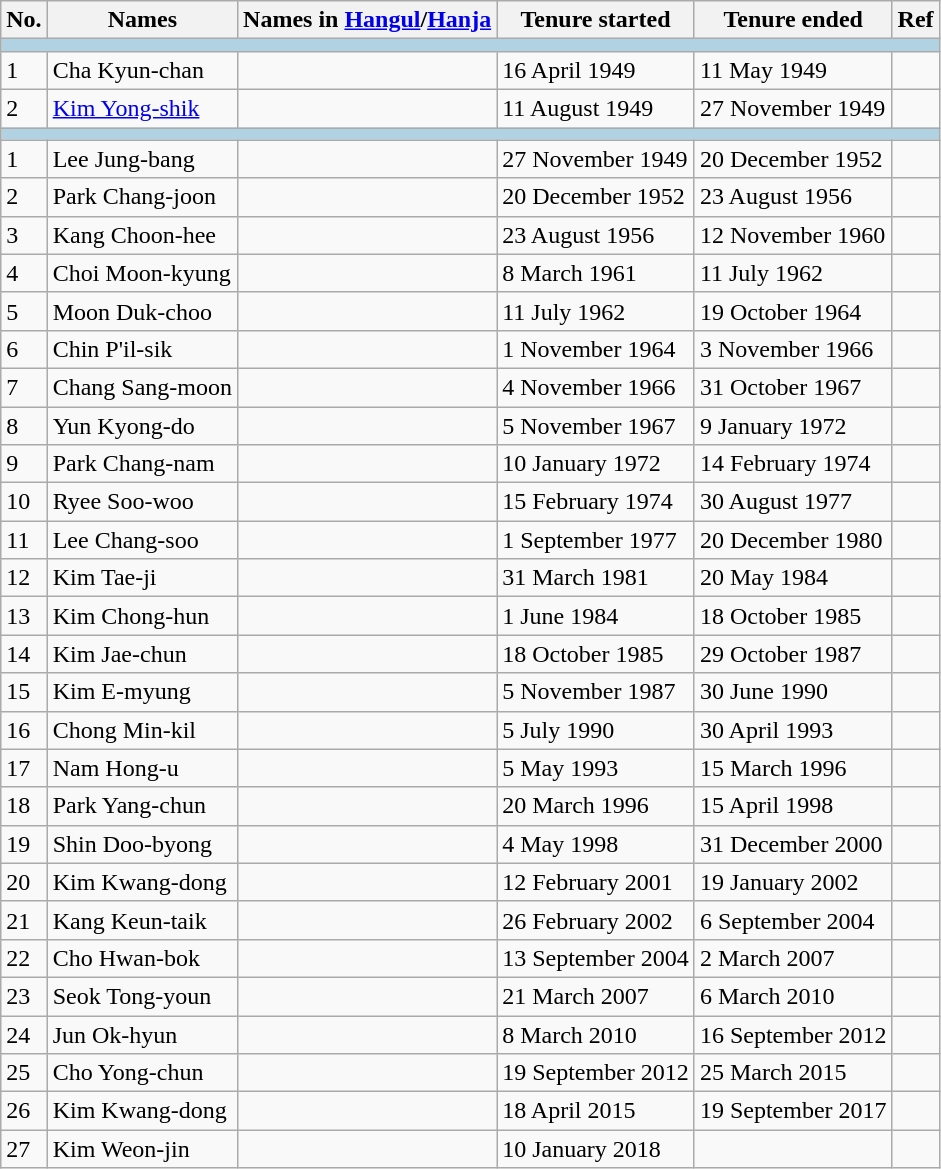<table class="wikitable sortable" style="font-size: 100%" align=center>
<tr>
<th>No.</th>
<th>Names</th>
<th>Names in <a href='#'>Hangul</a>/<a href='#'>Hanja</a></th>
<th>Tenure started</th>
<th>Tenure ended</th>
<th>Ref</th>
</tr>
<tr>
<td colspan=6 bgcolor=#B1D2E2 height="1px"></td>
</tr>
<tr>
<td>1</td>
<td>Cha Kyun-chan</td>
<td></td>
<td>16 April 1949</td>
<td>11 May 1949</td>
<td></td>
</tr>
<tr>
<td>2</td>
<td><a href='#'>Kim Yong-shik</a></td>
<td></td>
<td>11 August 1949</td>
<td>27 November 1949</td>
<td></td>
</tr>
<tr>
<td colspan=6 bgcolor=#B1D2E2 height="1px"></td>
</tr>
<tr>
<td>1</td>
<td>Lee Jung-bang</td>
<td></td>
<td>27 November 1949</td>
<td>20 December 1952</td>
<td></td>
</tr>
<tr>
<td>2</td>
<td>Park Chang-joon</td>
<td></td>
<td>20 December 1952</td>
<td>23 August 1956</td>
<td></td>
</tr>
<tr>
<td>3</td>
<td>Kang Choon-hee</td>
<td></td>
<td>23 August 1956</td>
<td>12 November 1960</td>
<td></td>
</tr>
<tr>
<td>4</td>
<td>Choi Moon-kyung</td>
<td></td>
<td>8 March 1961</td>
<td>11 July 1962</td>
<td></td>
</tr>
<tr>
<td>5</td>
<td>Moon Duk-choo</td>
<td></td>
<td>11 July 1962</td>
<td>19 October 1964</td>
<td></td>
</tr>
<tr>
<td>6</td>
<td>Chin P'il-sik</td>
<td></td>
<td>1 November 1964</td>
<td>3 November 1966</td>
<td></td>
</tr>
<tr>
<td>7</td>
<td>Chang Sang-moon</td>
<td></td>
<td>4 November 1966</td>
<td>31 October 1967</td>
<td></td>
</tr>
<tr>
<td>8</td>
<td>Yun Kyong-do</td>
<td></td>
<td>5 November 1967</td>
<td>9 January 1972</td>
<td></td>
</tr>
<tr>
<td>9</td>
<td>Park Chang-nam</td>
<td></td>
<td>10  January 1972</td>
<td>14 February 1974</td>
<td></td>
</tr>
<tr>
<td>10</td>
<td>Ryee Soo-woo</td>
<td></td>
<td>15  February 1974</td>
<td>30 August 1977</td>
<td></td>
</tr>
<tr>
<td>11</td>
<td>Lee Chang-soo</td>
<td></td>
<td>1 September 1977</td>
<td>20 December 1980</td>
<td></td>
</tr>
<tr>
<td>12</td>
<td>Kim Tae-ji</td>
<td></td>
<td>31 March 1981</td>
<td>20 May 1984</td>
<td></td>
</tr>
<tr>
<td>13</td>
<td>Kim Chong-hun</td>
<td></td>
<td>1 June 1984</td>
<td>18 October 1985</td>
<td></td>
</tr>
<tr>
<td>14</td>
<td>Kim Jae-chun</td>
<td></td>
<td>18 October 1985</td>
<td>29 October 1987</td>
<td></td>
</tr>
<tr>
<td>15</td>
<td>Kim E-myung</td>
<td></td>
<td>5 November 1987</td>
<td>30 June 1990</td>
<td></td>
</tr>
<tr>
<td>16</td>
<td>Chong Min-kil</td>
<td></td>
<td>5 July 1990</td>
<td>30 April 1993</td>
<td></td>
</tr>
<tr>
<td>17</td>
<td>Nam Hong-u</td>
<td></td>
<td>5 May 1993</td>
<td>15 March 1996</td>
<td></td>
</tr>
<tr>
<td>18</td>
<td>Park Yang-chun</td>
<td></td>
<td>20 March 1996</td>
<td>15 April 1998</td>
<td></td>
</tr>
<tr>
<td>19</td>
<td>Shin Doo-byong</td>
<td></td>
<td>4 May 1998</td>
<td>31 December 2000</td>
<td></td>
</tr>
<tr>
<td>20</td>
<td>Kim Kwang-dong</td>
<td></td>
<td>12 February 2001</td>
<td>19 January 2002</td>
<td></td>
</tr>
<tr>
<td>21</td>
<td>Kang Keun-taik</td>
<td></td>
<td>26 February 2002</td>
<td>6 September 2004</td>
<td></td>
</tr>
<tr>
<td>22</td>
<td>Cho Hwan-bok</td>
<td></td>
<td>13 September 2004</td>
<td>2 March 2007</td>
<td></td>
</tr>
<tr>
<td>23</td>
<td>Seok Tong-youn</td>
<td></td>
<td>21 March 2007</td>
<td>6 March 2010</td>
<td></td>
</tr>
<tr>
<td>24</td>
<td>Jun Ok-hyun</td>
<td></td>
<td>8 March 2010</td>
<td>16 September 2012</td>
<td></td>
</tr>
<tr>
<td>25</td>
<td>Cho Yong-chun</td>
<td></td>
<td>19 September 2012</td>
<td>25 March 2015</td>
<td></td>
</tr>
<tr>
<td>26</td>
<td>Kim Kwang-dong</td>
<td></td>
<td>18 April 2015</td>
<td>19 September 2017</td>
<td></td>
</tr>
<tr>
<td>27</td>
<td>Kim Weon-jin</td>
<td></td>
<td>10 January 2018</td>
<td></td>
<td></td>
</tr>
</table>
